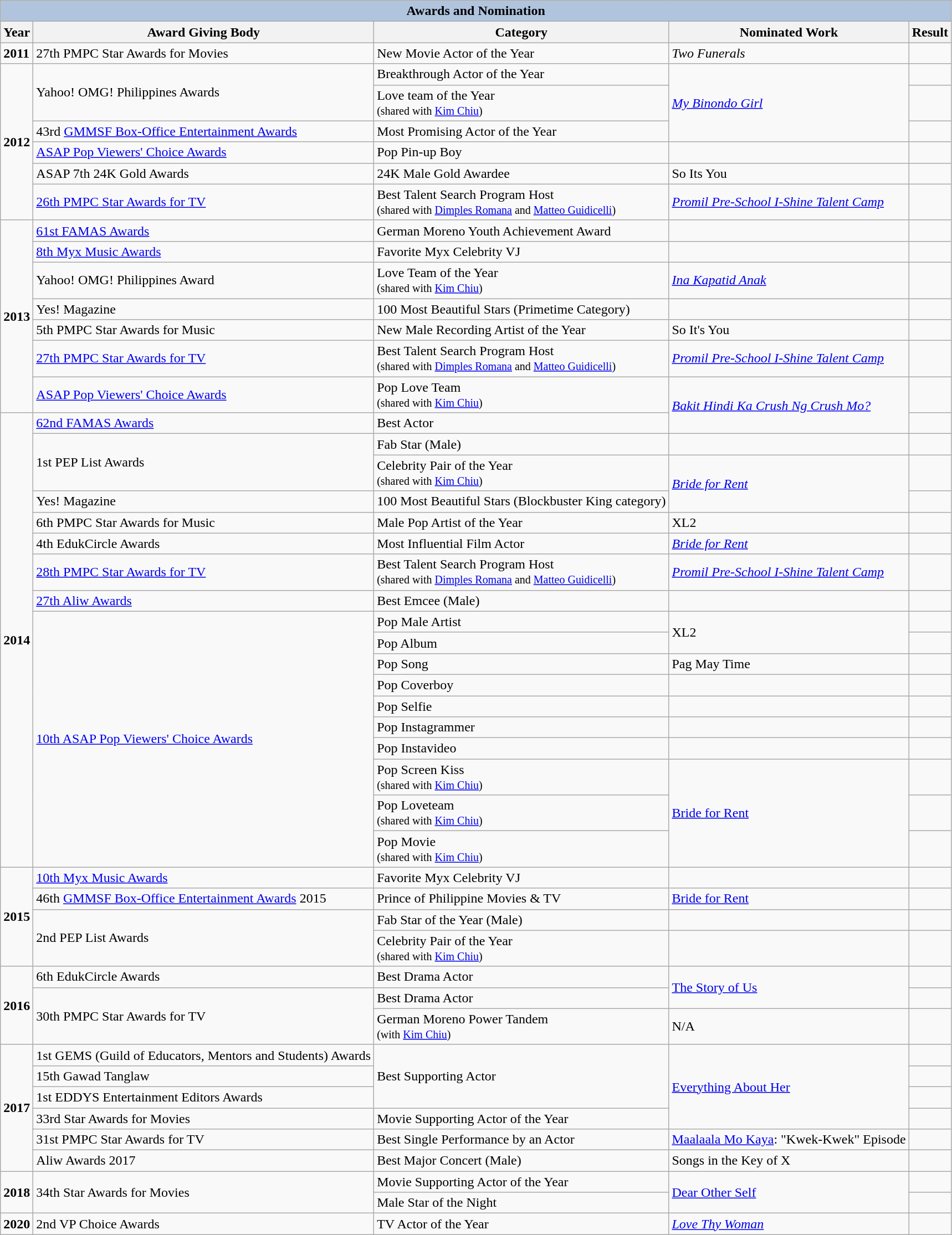<table class="wikitable">
<tr>
<th colspan="5" style="background:LightSteelBlue;">Awards and Nomination</th>
</tr>
<tr>
<th>Year</th>
<th>Award Giving Body</th>
<th>Category</th>
<th>Nominated Work</th>
<th>Result</th>
</tr>
<tr>
<td><strong>2011</strong></td>
<td>27th PMPC Star Awards for Movies</td>
<td>New Movie Actor of the Year</td>
<td><em>Two Funerals</em></td>
<td></td>
</tr>
<tr>
<td rowspan=6><strong>2012</strong></td>
<td rowspan=2>Yahoo! OMG! Philippines Awards</td>
<td>Breakthrough Actor of the Year</td>
<td rowspan=3><em><a href='#'>My Binondo Girl</a></em></td>
<td></td>
</tr>
<tr>
<td>Love team of the Year <br><small>(shared with <a href='#'>Kim Chiu</a>)</small></td>
<td></td>
</tr>
<tr>
<td>43rd <a href='#'>GMMSF Box-Office Entertainment Awards</a></td>
<td>Most Promising Actor of the Year</td>
<td></td>
</tr>
<tr>
<td><a href='#'>ASAP Pop Viewers' Choice Awards</a></td>
<td>Pop Pin-up Boy</td>
<td></td>
<td></td>
</tr>
<tr>
<td>ASAP 7th 24K Gold Awards</td>
<td>24K Male Gold Awardee</td>
<td>So Its You</td>
<td></td>
</tr>
<tr>
<td><a href='#'>26th PMPC Star Awards for TV</a></td>
<td>Best Talent Search Program Host <br><small>(shared with <a href='#'>Dimples Romana</a> and <a href='#'>Matteo Guidicelli</a>)</small></td>
<td><em><a href='#'>Promil Pre-School I-Shine Talent Camp</a></em></td>
<td></td>
</tr>
<tr>
<td rowspan=7><strong>2013</strong></td>
<td><a href='#'>61st FAMAS Awards</a></td>
<td>German Moreno Youth Achievement Award</td>
<td></td>
<td></td>
</tr>
<tr>
<td><a href='#'>8th Myx Music Awards</a></td>
<td>Favorite Myx Celebrity VJ</td>
<td></td>
<td></td>
</tr>
<tr>
<td>Yahoo! OMG! Philippines Award</td>
<td>Love Team of the Year <br><small>(shared with <a href='#'>Kim Chiu</a>)</small></td>
<td><em><a href='#'>Ina Kapatid Anak</a></em></td>
<td></td>
</tr>
<tr>
<td>Yes! Magazine</td>
<td>100 Most Beautiful Stars (Primetime Category)</td>
<td></td>
<td></td>
</tr>
<tr>
<td>5th PMPC Star Awards for Music</td>
<td>New Male Recording Artist of the Year</td>
<td>So It's You</td>
<td></td>
</tr>
<tr>
<td><a href='#'>27th PMPC Star Awards for TV</a></td>
<td>Best Talent Search Program Host <br><small>(shared with <a href='#'>Dimples Romana</a> and <a href='#'>Matteo Guidicelli</a>)</small></td>
<td><em><a href='#'>Promil Pre-School I-Shine Talent Camp</a></em></td>
<td></td>
</tr>
<tr>
<td><a href='#'>ASAP Pop Viewers' Choice Awards</a></td>
<td>Pop Love Team <br><small>(shared with <a href='#'>Kim Chiu</a>)</small></td>
<td rowspan=2><em><a href='#'>Bakit Hindi Ka Crush Ng Crush Mo?</a></em></td>
<td></td>
</tr>
<tr>
<td rowspan=18><strong>2014</strong></td>
<td><a href='#'>62nd FAMAS Awards</a></td>
<td>Best Actor</td>
<td></td>
</tr>
<tr>
<td rowspan=2>1st PEP List Awards</td>
<td>Fab Star (Male)</td>
<td></td>
<td></td>
</tr>
<tr>
<td>Celebrity Pair of the Year <br><small>(shared with <a href='#'>Kim Chiu</a>)</small></td>
<td rowspan=2><em><a href='#'>Bride for Rent</a></em></td>
<td></td>
</tr>
<tr>
<td>Yes! Magazine</td>
<td>100 Most Beautiful Stars (Blockbuster King category)</td>
<td></td>
</tr>
<tr>
<td>6th PMPC Star Awards for Music</td>
<td>Male Pop Artist of the Year</td>
<td>XL2</td>
<td></td>
</tr>
<tr>
<td>4th EdukCircle Awards</td>
<td>Most Influential Film Actor</td>
<td><em><a href='#'>Bride for Rent</a></em></td>
<td></td>
</tr>
<tr>
<td><a href='#'>28th PMPC Star Awards for TV</a></td>
<td>Best Talent Search Program Host <br><small>(shared with <a href='#'>Dimples Romana</a> and <a href='#'>Matteo Guidicelli</a>)</small></td>
<td><em><a href='#'>Promil Pre-School I-Shine Talent Camp</a></em></td>
<td></td>
</tr>
<tr>
<td><a href='#'>27th Aliw Awards</a></td>
<td>Best Emcee (Male)</td>
<td></td>
<td></td>
</tr>
<tr>
<td rowspan=10><a href='#'>10th ASAP Pop Viewers' Choice Awards</a></td>
<td>Pop Male Artist</td>
<td rowspan=2>XL2</td>
<td></td>
</tr>
<tr>
<td>Pop Album</td>
<td></td>
</tr>
<tr>
<td>Pop Song</td>
<td>Pag May Time</td>
<td></td>
</tr>
<tr>
<td>Pop Coverboy</td>
<td></td>
<td></td>
</tr>
<tr>
<td>Pop Selfie</td>
<td></td>
<td></td>
</tr>
<tr>
<td>Pop Instagrammer</td>
<td></td>
<td></td>
</tr>
<tr>
<td>Pop Instavideo</td>
<td></td>
<td></td>
</tr>
<tr>
<td>Pop Screen Kiss <br><small>(shared with <a href='#'>Kim Chiu</a>)</small></td>
<td rowspan=3><a href='#'>Bride for Rent</a></td>
<td></td>
</tr>
<tr>
<td>Pop Loveteam <br><small>(shared with <a href='#'>Kim Chiu</a>)</small></td>
<td></td>
</tr>
<tr>
<td>Pop Movie <br><small>(shared with <a href='#'>Kim Chiu</a>)</small></td>
<td></td>
</tr>
<tr>
<td rowspan=4><strong>2015</strong></td>
<td><a href='#'>10th Myx Music Awards</a></td>
<td>Favorite Myx Celebrity VJ</td>
<td></td>
<td></td>
</tr>
<tr>
<td>46th <a href='#'>GMMSF Box-Office Entertainment Awards</a> 2015</td>
<td>Prince of Philippine Movies & TV</td>
<td><a href='#'>Bride for Rent</a></td>
<td></td>
</tr>
<tr>
<td rowspan=2>2nd PEP List Awards</td>
<td>Fab Star of the Year (Male)</td>
<td></td>
<td></td>
</tr>
<tr>
<td>Celebrity Pair of the Year <br><small>(shared with <a href='#'>Kim Chiu</a>)</small></td>
<td></td>
<td></td>
</tr>
<tr>
<td rowspan=3><strong>2016</strong></td>
<td>6th EdukCircle Awards</td>
<td>Best Drama Actor</td>
<td rowspan=2><a href='#'>The Story of Us</a></td>
<td></td>
</tr>
<tr>
<td rowspan=2>30th PMPC Star Awards for TV</td>
<td>Best Drama Actor</td>
<td></td>
</tr>
<tr>
<td>German Moreno Power Tandem <br><small>(with <a href='#'>Kim Chiu</a>)</small></td>
<td>N/A</td>
<td></td>
</tr>
<tr>
<td rowspan=6><strong>2017</strong></td>
<td>1st GEMS (Guild of Educators, Mentors and Students) Awards</td>
<td rowspan=3>Best Supporting Actor</td>
<td rowspan=4><a href='#'>Everything About Her</a></td>
<td></td>
</tr>
<tr>
<td>15th Gawad Tanglaw</td>
<td></td>
</tr>
<tr>
<td>1st EDDYS Entertainment Editors Awards</td>
<td></td>
</tr>
<tr>
<td>33rd Star Awards for Movies</td>
<td>Movie Supporting Actor of the Year</td>
<td></td>
</tr>
<tr>
<td>31st PMPC Star Awards for TV</td>
<td>Best Single Performance by an Actor</td>
<td><a href='#'>Maalaala Mo Kaya</a>: "Kwek-Kwek" Episode</td>
<td></td>
</tr>
<tr>
<td>Aliw Awards 2017</td>
<td>Best Major Concert (Male)</td>
<td>Songs in the Key of X</td>
<td></td>
</tr>
<tr>
<td rowspan=2><strong>2018</strong></td>
<td rowspan=2>34th Star Awards for Movies</td>
<td>Movie Supporting Actor of the Year</td>
<td rowspan=2><a href='#'>Dear Other Self</a></td>
<td></td>
</tr>
<tr>
<td>Male Star of the Night</td>
<td></td>
</tr>
<tr>
<td><strong>2020</strong></td>
<td>2nd VP Choice Awards</td>
<td>TV Actor of the Year</td>
<td><em><a href='#'>Love Thy Woman</a></em></td>
<td></td>
</tr>
</table>
